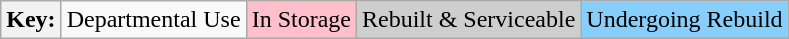<table class="wikitable">
<tr>
<th>Key:</th>
<td>Departmental Use</td>
<td bgcolor=#ffc0cb>In Storage</td>
<td bgcolor=#cecece>Rebuilt & Serviceable</td>
<td bgcolor=#87cefa>Undergoing Rebuild</td>
</tr>
</table>
